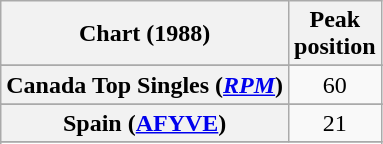<table class="wikitable sortable plainrowheaders" style="text-align:center">
<tr>
<th scope="col">Chart (1988)</th>
<th scope="col">Peak<br>position</th>
</tr>
<tr>
</tr>
<tr>
</tr>
<tr>
<th scope="row">Canada Top Singles (<em><a href='#'>RPM</a></em>)</th>
<td align="center">60</td>
</tr>
<tr>
</tr>
<tr>
</tr>
<tr>
<th scope="row">Spain (<a href='#'>AFYVE</a>)</th>
<td align="center">21</td>
</tr>
<tr>
</tr>
<tr>
</tr>
<tr>
</tr>
</table>
